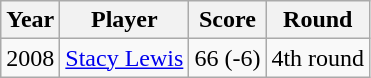<table class="wikitable">
<tr>
<th>Year</th>
<th>Player</th>
<th>Score</th>
<th>Round</th>
</tr>
<tr>
<td>2008</td>
<td><a href='#'>Stacy Lewis</a></td>
<td>66 (-6)</td>
<td>4th round</td>
</tr>
</table>
